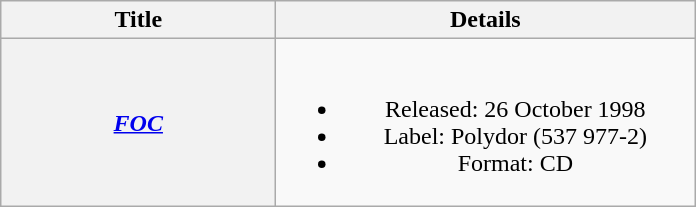<table class="wikitable plainrowheaders" style="text-align:center;" border="1">
<tr>
<th scope="col" style="width:11em;">Title</th>
<th scope="col" style="width:17em;">Details</th>
</tr>
<tr>
<th scope="row"><em><a href='#'>FOC</a></em></th>
<td><br><ul><li>Released: 26 October 1998</li><li>Label: Polydor (537 977-2)</li><li>Format: CD</li></ul></td>
</tr>
</table>
